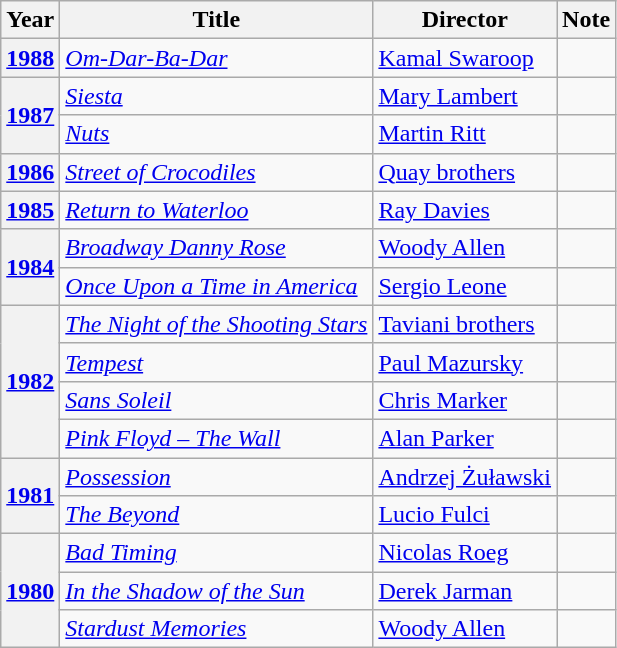<table class="wikitable">
<tr>
<th>Year</th>
<th>Title</th>
<th>Director</th>
<th>Note</th>
</tr>
<tr>
<th><a href='#'>1988</a></th>
<td><em><a href='#'>Om-Dar-Ba-Dar</a></em></td>
<td><a href='#'>Kamal Swaroop</a></td>
<td></td>
</tr>
<tr>
<th rowspan="2"><a href='#'>1987</a></th>
<td><em><a href='#'>Siesta</a></em></td>
<td><a href='#'>Mary Lambert</a></td>
<td></td>
</tr>
<tr>
<td><em><a href='#'>Nuts</a></em></td>
<td><a href='#'>Martin Ritt</a></td>
<td></td>
</tr>
<tr>
<th><a href='#'>1986</a></th>
<td><em><a href='#'>Street of Crocodiles</a></em></td>
<td><a href='#'>Quay brothers</a></td>
<td></td>
</tr>
<tr>
<th><a href='#'>1985</a></th>
<td><em><a href='#'>Return to Waterloo</a></em></td>
<td><a href='#'>Ray Davies</a></td>
<td></td>
</tr>
<tr>
<th rowspan="2"><a href='#'>1984</a></th>
<td><em><a href='#'>Broadway Danny Rose</a></em></td>
<td><a href='#'>Woody Allen</a></td>
<td></td>
</tr>
<tr>
<td><em><a href='#'>Once Upon a Time in America</a></em></td>
<td><a href='#'>Sergio Leone</a></td>
<td></td>
</tr>
<tr>
<th rowspan="4"><a href='#'>1982</a></th>
<td><em><a href='#'>The Night of the Shooting Stars</a></em></td>
<td><a href='#'>Taviani brothers</a></td>
<td></td>
</tr>
<tr>
<td><em><a href='#'>Tempest</a></em></td>
<td><a href='#'>Paul Mazursky</a></td>
</tr>
<tr>
<td><em><a href='#'>Sans Soleil</a></em></td>
<td><a href='#'>Chris Marker</a></td>
<td></td>
</tr>
<tr>
<td><em><a href='#'>Pink Floyd – The Wall</a></em></td>
<td><a href='#'>Alan Parker</a></td>
<td></td>
</tr>
<tr>
<th rowspan="2"><a href='#'>1981</a></th>
<td><em><a href='#'>Possession</a></em></td>
<td><a href='#'>Andrzej Żuławski</a></td>
<td></td>
</tr>
<tr>
<td><em><a href='#'>The Beyond</a></em></td>
<td><a href='#'>Lucio Fulci</a></td>
<td></td>
</tr>
<tr>
<th rowspan="3"><a href='#'>1980</a></th>
<td><em><a href='#'>Bad Timing</a></em></td>
<td><a href='#'>Nicolas Roeg</a></td>
<td></td>
</tr>
<tr>
<td><em><a href='#'>In the Shadow of the Sun</a></em></td>
<td><a href='#'>Derek Jarman</a></td>
<td></td>
</tr>
<tr>
<td><em><a href='#'>Stardust Memories</a></em></td>
<td><a href='#'>Woody Allen</a></td>
<td></td>
</tr>
</table>
